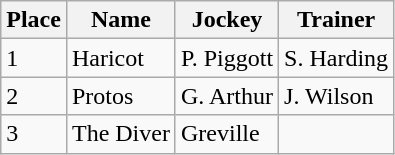<table class="wikitable">
<tr>
<th>Place</th>
<th>Name</th>
<th>Jockey</th>
<th>Trainer</th>
</tr>
<tr>
<td>1</td>
<td>Haricot</td>
<td>P. Piggott</td>
<td>S. Harding</td>
</tr>
<tr>
<td>2</td>
<td>Protos</td>
<td>G. Arthur</td>
<td>J. Wilson</td>
</tr>
<tr>
<td>3</td>
<td>The Diver</td>
<td>Greville</td>
</tr>
</table>
